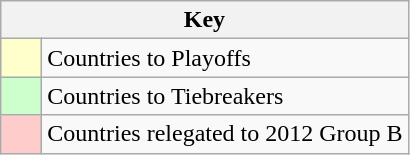<table class="wikitable" style="text-align: center;">
<tr>
<th colspan=2>Key</th>
</tr>
<tr>
<td style="background:#ffffcc; width:20px;"></td>
<td align=left>Countries to Playoffs</td>
</tr>
<tr>
<td style="background:#ccffcc; width:20px;"></td>
<td align=left>Countries to Tiebreakers</td>
</tr>
<tr>
<td style="background:#ffcccc; width:20px;"></td>
<td align=left>Countries relegated to 2012 Group B</td>
</tr>
</table>
